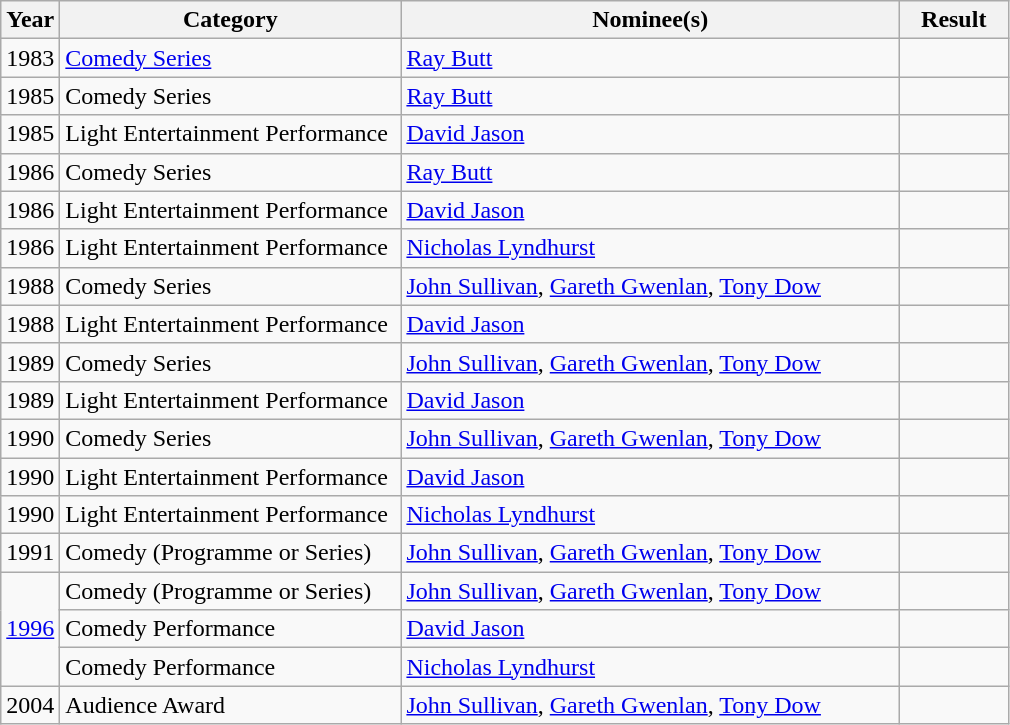<table class="wikitable">
<tr>
<th>Year</th>
<th width="220">Category</th>
<th width="325">Nominee(s)</th>
<th width="65">Result</th>
</tr>
<tr>
<td>1983</td>
<td><a href='#'>Comedy Series</a></td>
<td><a href='#'>Ray Butt</a></td>
<td></td>
</tr>
<tr>
<td>1985</td>
<td>Comedy Series</td>
<td><a href='#'>Ray Butt</a></td>
<td></td>
</tr>
<tr>
<td>1985</td>
<td>Light Entertainment Performance</td>
<td><a href='#'>David Jason</a></td>
<td></td>
</tr>
<tr>
<td>1986</td>
<td>Comedy Series</td>
<td><a href='#'>Ray Butt</a></td>
<td></td>
</tr>
<tr>
<td>1986</td>
<td>Light Entertainment Performance</td>
<td><a href='#'>David Jason</a></td>
<td></td>
</tr>
<tr>
<td>1986</td>
<td>Light Entertainment Performance</td>
<td><a href='#'>Nicholas Lyndhurst</a></td>
<td></td>
</tr>
<tr>
<td>1988</td>
<td>Comedy Series</td>
<td><a href='#'>John Sullivan</a>, <a href='#'>Gareth Gwenlan</a>, <a href='#'>Tony Dow</a></td>
<td></td>
</tr>
<tr>
<td>1988</td>
<td>Light Entertainment Performance</td>
<td><a href='#'>David Jason</a></td>
<td></td>
</tr>
<tr>
<td>1989</td>
<td>Comedy Series</td>
<td><a href='#'>John Sullivan</a>, <a href='#'>Gareth Gwenlan</a>, <a href='#'>Tony Dow</a></td>
<td></td>
</tr>
<tr>
<td>1989</td>
<td>Light Entertainment Performance</td>
<td><a href='#'>David Jason</a></td>
<td></td>
</tr>
<tr>
<td>1990</td>
<td>Comedy Series</td>
<td><a href='#'>John Sullivan</a>, <a href='#'>Gareth Gwenlan</a>, <a href='#'>Tony Dow</a></td>
<td></td>
</tr>
<tr>
<td>1990</td>
<td>Light Entertainment Performance</td>
<td><a href='#'>David Jason</a></td>
<td></td>
</tr>
<tr>
<td>1990</td>
<td>Light Entertainment Performance</td>
<td><a href='#'>Nicholas Lyndhurst</a></td>
<td></td>
</tr>
<tr>
<td>1991</td>
<td>Comedy (Programme or Series)</td>
<td><a href='#'>John Sullivan</a>, <a href='#'>Gareth Gwenlan</a>, <a href='#'>Tony Dow</a></td>
<td></td>
</tr>
<tr>
<td rowspan=3><a href='#'>1996</a></td>
<td>Comedy (Programme or Series)</td>
<td><a href='#'>John Sullivan</a>, <a href='#'>Gareth Gwenlan</a>, <a href='#'>Tony Dow</a></td>
<td></td>
</tr>
<tr>
<td>Comedy Performance</td>
<td><a href='#'>David Jason</a></td>
<td></td>
</tr>
<tr>
<td>Comedy Performance</td>
<td><a href='#'>Nicholas Lyndhurst</a></td>
<td></td>
</tr>
<tr>
<td>2004</td>
<td>Audience Award</td>
<td><a href='#'>John Sullivan</a>, <a href='#'>Gareth Gwenlan</a>, <a href='#'>Tony Dow</a></td>
<td></td>
</tr>
</table>
